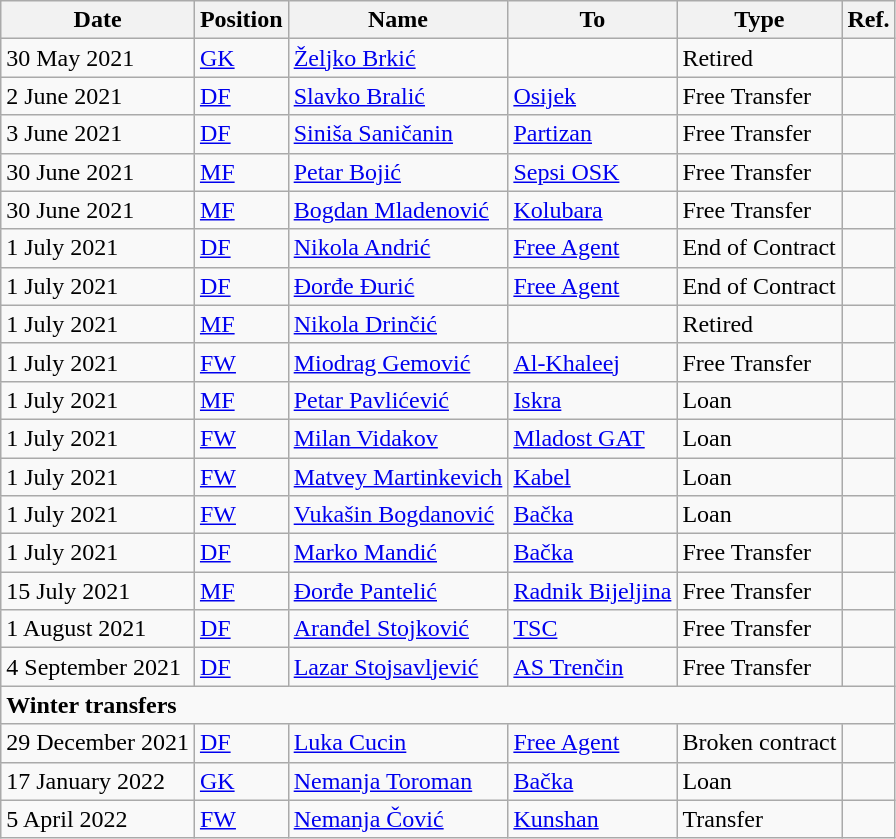<table class="wikitable">
<tr>
<th>Date</th>
<th>Position</th>
<th>Name</th>
<th>To</th>
<th>Type</th>
<th>Ref.</th>
</tr>
<tr>
<td>30 May 2021</td>
<td><a href='#'>GK</a></td>
<td> <a href='#'>Željko Brkić</a></td>
<td></td>
<td>Retired</td>
<td></td>
</tr>
<tr>
<td>2 June 2021</td>
<td><a href='#'>DF</a></td>
<td> <a href='#'>Slavko Bralić</a></td>
<td> <a href='#'>Osijek</a></td>
<td>Free Transfer</td>
<td></td>
</tr>
<tr>
<td>3 June 2021</td>
<td><a href='#'>DF</a></td>
<td> <a href='#'>Siniša Saničanin</a></td>
<td> <a href='#'>Partizan</a></td>
<td>Free Transfer</td>
<td></td>
</tr>
<tr>
<td>30 June 2021</td>
<td><a href='#'><abbr>MF</abbr></a></td>
<td> <a href='#'>Petar Bojić</a></td>
<td> <a href='#'>Sepsi OSK</a></td>
<td>Free Transfer</td>
<td></td>
</tr>
<tr>
<td>30 June 2021</td>
<td><a href='#'><abbr>MF</abbr></a></td>
<td> <a href='#'>Bogdan Mladenović</a></td>
<td> <a href='#'>Kolubara</a></td>
<td>Free Transfer</td>
<td></td>
</tr>
<tr>
<td>1 July 2021</td>
<td><a href='#'>DF</a></td>
<td> <a href='#'>Nikola Andrić</a></td>
<td><a href='#'>Free Agent</a></td>
<td>End of Contract</td>
<td></td>
</tr>
<tr>
<td>1 July 2021</td>
<td><a href='#'>DF</a></td>
<td> <a href='#'>Đorđe Đurić</a></td>
<td><a href='#'>Free Agent</a></td>
<td>End of Contract</td>
<td></td>
</tr>
<tr>
<td>1 July 2021</td>
<td><a href='#'><abbr>MF</abbr></a></td>
<td> <a href='#'>Nikola Drinčić</a></td>
<td></td>
<td>Retired</td>
<td></td>
</tr>
<tr>
<td>1 July 2021</td>
<td><a href='#'>FW</a></td>
<td> <a href='#'>Miodrag Gemović</a></td>
<td> <a href='#'>Al-Khaleej</a></td>
<td>Free Transfer</td>
<td></td>
</tr>
<tr>
<td>1 July 2021</td>
<td><a href='#'>MF</a></td>
<td> <a href='#'>Petar Pavlićević</a></td>
<td> <a href='#'>Iskra</a></td>
<td>Loan</td>
<td></td>
</tr>
<tr>
<td>1 July 2021</td>
<td><a href='#'>FW</a></td>
<td> <a href='#'>Milan Vidakov</a></td>
<td> <a href='#'>Mladost GAT</a></td>
<td>Loan</td>
<td></td>
</tr>
<tr>
<td>1 July 2021</td>
<td><a href='#'>FW</a></td>
<td> <a href='#'>Matvey Martinkevich</a></td>
<td> <a href='#'>Kabel</a></td>
<td>Loan</td>
<td></td>
</tr>
<tr>
<td>1 July 2021</td>
<td><a href='#'>FW</a></td>
<td> <a href='#'>Vukašin Bogdanović</a></td>
<td> <a href='#'>Bačka</a></td>
<td>Loan</td>
<td></td>
</tr>
<tr>
<td>1 July 2021</td>
<td><a href='#'>DF</a></td>
<td> <a href='#'>Marko Mandić</a></td>
<td> <a href='#'>Bačka</a></td>
<td>Free Transfer</td>
<td></td>
</tr>
<tr>
<td>15 July 2021</td>
<td><a href='#'><abbr>MF</abbr></a></td>
<td> <a href='#'>Đorđe Pantelić</a></td>
<td> <a href='#'>Radnik Bijeljina</a></td>
<td>Free Transfer</td>
<td></td>
</tr>
<tr>
<td>1 August 2021</td>
<td><a href='#'>DF</a></td>
<td> <a href='#'>Aranđel Stojković</a></td>
<td> <a href='#'>TSC</a></td>
<td>Free Transfer</td>
<td></td>
</tr>
<tr>
<td>4 September 2021</td>
<td><a href='#'>DF</a></td>
<td> <a href='#'>Lazar Stojsavljević</a></td>
<td> <a href='#'>AS Trenčin</a></td>
<td>Free Transfer</td>
<td></td>
</tr>
<tr>
<td colspan="6"><strong>Winter transfers</strong></td>
</tr>
<tr>
<td>29 December 2021</td>
<td><a href='#'>DF</a></td>
<td> <a href='#'>Luka Cucin</a></td>
<td><a href='#'>Free Agent</a></td>
<td>Broken contract</td>
<td></td>
</tr>
<tr>
<td>17 January 2022</td>
<td><a href='#'>GK</a></td>
<td> <a href='#'>Nemanja Toroman</a></td>
<td> <a href='#'>Bačka</a></td>
<td>Loan</td>
<td></td>
</tr>
<tr>
<td>5 April 2022</td>
<td><a href='#'>FW</a></td>
<td> <a href='#'>Nemanja Čović</a></td>
<td> <a href='#'>Kunshan</a></td>
<td>Transfer</td>
<td></td>
</tr>
</table>
